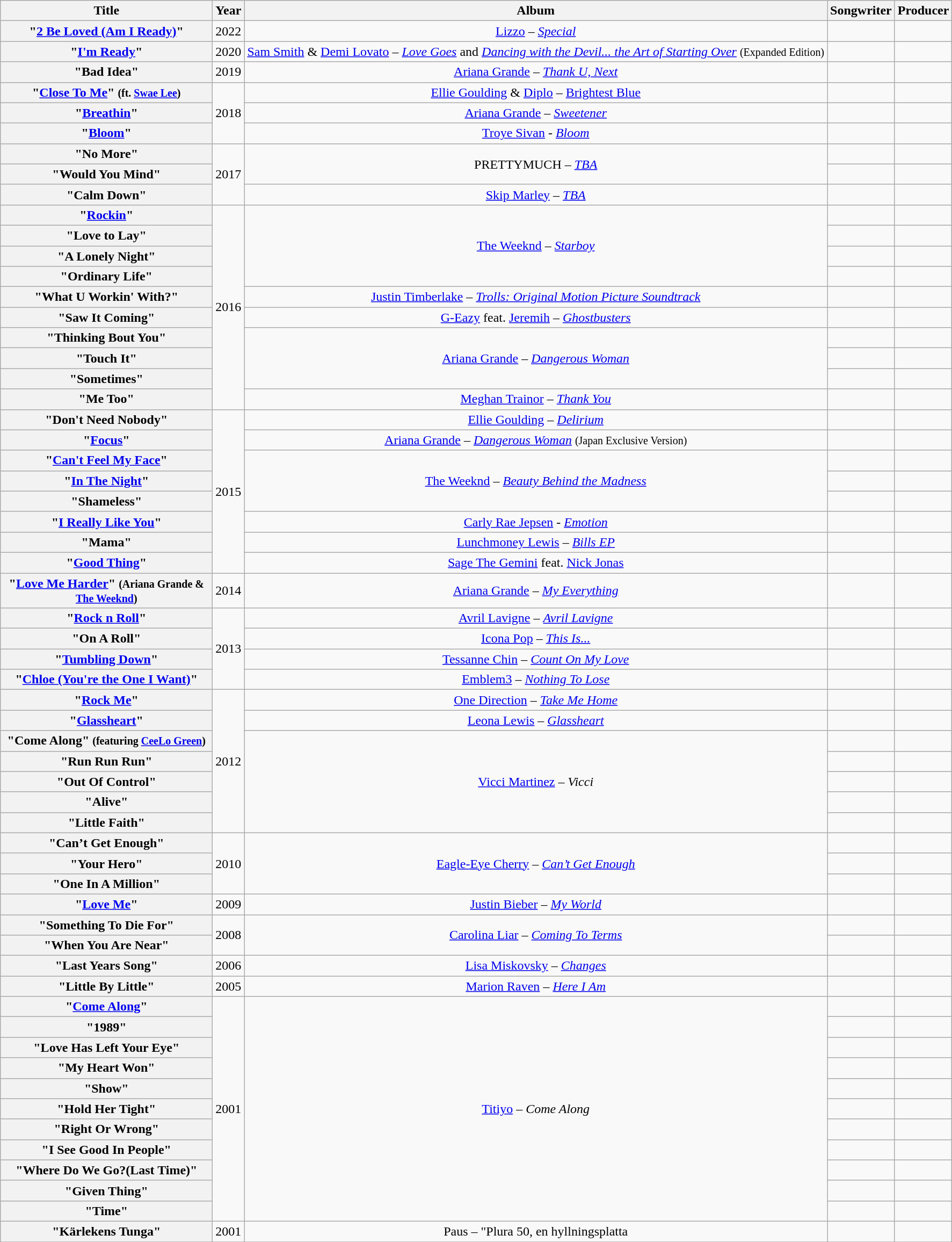<table class="wikitable plainrowheaders" style="text-align:center;">
<tr>
<th style="width:16em;">Title</th>
<th>Year</th>
<th>Album</th>
<th>Songwriter</th>
<th>Producer</th>
</tr>
<tr>
<th scope="row">"<a href='#'>2 Be Loved (Am I Ready)</a>"</th>
<td>2022</td>
<td><a href='#'>Lizzo</a> – <em><a href='#'>Special</a></em></td>
<td align="center"></td>
<td></td>
</tr>
<tr>
<th scope="row">"<a href='#'>I'm Ready</a>"</th>
<td>2020</td>
<td><a href='#'>Sam Smith</a> & <a href='#'>Demi Lovato</a> – <em><a href='#'>Love Goes</a></em> and <em><a href='#'>Dancing with the Devil... the Art of Starting Over</a></em> <small>(Expanded Edition)</small></td>
<td align="center"></td>
<td></td>
</tr>
<tr>
<th scope="row">"Bad Idea"</th>
<td rowspan="1">2019</td>
<td rowspan="1"><a href='#'>Ariana Grande</a> – <em><a href='#'>Thank U, Next</a></em></td>
<td></td>
<td></td>
</tr>
<tr>
<th scope="row">"<a href='#'>Close To Me</a>" <small>(ft. <a href='#'>Swae Lee</a>)</small></th>
<td rowspan="3">2018</td>
<td rowspan="1"><a href='#'>Ellie Goulding</a> & <a href='#'>Diplo</a> – <a href='#'>Brightest Blue</a></td>
<td></td>
<td></td>
</tr>
<tr>
<th scope="row">"<a href='#'>Breathin</a>"</th>
<td rowspan="1"><a href='#'>Ariana Grande</a> – <em><a href='#'>Sweetener</a></em></td>
<td></td>
<td></td>
</tr>
<tr>
<th scope="row">"<a href='#'>Bloom</a>"</th>
<td><a href='#'>Troye Sivan</a> - <em><a href='#'>Bloom</a></em></td>
<td></td>
<td></td>
</tr>
<tr>
<th scope="row">"No More"</th>
<td rowspan="3">2017</td>
<td rowspan="2">PRETTYMUCH – <em><a href='#'>TBA</a></em></td>
<td></td>
<td></td>
</tr>
<tr>
<th scope="row">"Would You Mind"</th>
<td></td>
<td></td>
</tr>
<tr>
<th scope="row">"Calm Down"</th>
<td rowspan="1"><a href='#'>Skip Marley</a> – <em><a href='#'>TBA</a></em></td>
<td></td>
<td></td>
</tr>
<tr>
<th scope="row">"<a href='#'>Rockin</a>"</th>
<td rowspan="10">2016</td>
<td rowspan="4"><a href='#'>The Weeknd</a> – <em><a href='#'>Starboy</a></em></td>
<td></td>
<td></td>
</tr>
<tr>
<th scope="row">"Love to Lay"</th>
<td></td>
<td></td>
</tr>
<tr>
<th scope="row">"A Lonely Night"</th>
<td></td>
<td></td>
</tr>
<tr>
<th scope="row">"Ordinary Life"</th>
<td></td>
<td></td>
</tr>
<tr>
<th scope="row">"What U Workin' With?"</th>
<td><a href='#'>Justin Timberlake</a> – <em><a href='#'>Trolls: Original Motion Picture Soundtrack</a></em></td>
<td></td>
<td></td>
</tr>
<tr>
<th scope="row">"Saw It Coming"</th>
<td><a href='#'>G-Eazy</a> feat. <a href='#'>Jeremih</a> – <em><a href='#'>Ghostbusters</a></em></td>
<td></td>
<td></td>
</tr>
<tr>
<th scope="row">"Thinking Bout You"</th>
<td rowspan="3"><a href='#'>Ariana Grande</a> – <em><a href='#'>Dangerous Woman</a></em></td>
<td></td>
<td></td>
</tr>
<tr>
<th scope="row">"Touch It"</th>
<td></td>
<td></td>
</tr>
<tr>
<th scope="row">"Sometimes"</th>
<td></td>
<td></td>
</tr>
<tr>
<th scope="row">"Me Too"</th>
<td><a href='#'>Meghan Trainor</a> – <em><a href='#'>Thank You</a></em></td>
<td></td>
<td></td>
</tr>
<tr>
<th scope="row">"Don't Need Nobody"</th>
<td rowspan="8">2015</td>
<td><a href='#'>Ellie Goulding</a> – <em><a href='#'>Delirium</a></em></td>
<td></td>
<td></td>
</tr>
<tr>
<th scope="row">"<a href='#'>Focus</a>"</th>
<td><a href='#'>Ariana Grande</a> – <em><a href='#'>Dangerous Woman</a></em> <small>(Japan Exclusive Version)</small></td>
<td></td>
<td></td>
</tr>
<tr>
<th scope="row">"<a href='#'>Can't Feel My Face</a>"</th>
<td rowspan="3"><a href='#'>The Weeknd</a> – <em><a href='#'>Beauty Behind the Madness</a></em></td>
<td></td>
<td></td>
</tr>
<tr>
<th scope="row">"<a href='#'>In The Night</a>"</th>
<td></td>
<td></td>
</tr>
<tr>
<th scope="row">"Shameless"</th>
<td></td>
<td></td>
</tr>
<tr>
<th scope="row">"<a href='#'>I Really Like You</a>"</th>
<td><a href='#'>Carly Rae Jepsen</a> - <em><a href='#'>Emotion</a></em></td>
<td></td>
<td></td>
</tr>
<tr>
<th scope="row">"Mama"</th>
<td><a href='#'>Lunchmoney Lewis</a> – <em><a href='#'>Bills EP</a></em></td>
<td></td>
<td></td>
</tr>
<tr>
<th scope="row">"<a href='#'>Good Thing</a>"</th>
<td><a href='#'>Sage The Gemini</a> feat. <a href='#'>Nick Jonas</a></td>
<td></td>
<td></td>
</tr>
<tr>
<th scope="row">"<a href='#'>Love Me Harder</a>" <small>(Ariana Grande & <a href='#'>The Weeknd</a>)</small></th>
<td>2014</td>
<td><a href='#'>Ariana Grande</a> – <em><a href='#'>My Everything</a></em></td>
<td></td>
<td></td>
</tr>
<tr>
<th scope="row">"<a href='#'>Rock n Roll</a>"</th>
<td rowspan="4">2013</td>
<td><a href='#'>Avril Lavigne</a> – <em><a href='#'>Avril Lavigne</a></em></td>
<td></td>
<td></td>
</tr>
<tr>
<th scope="row">"On A Roll"</th>
<td><a href='#'>Icona Pop</a> – <em><a href='#'>This Is...</a></em></td>
<td></td>
<td></td>
</tr>
<tr>
<th scope="row">"<a href='#'>Tumbling Down</a>"</th>
<td><a href='#'>Tessanne Chin</a> – <em><a href='#'>Count On My Love</a></em></td>
<td></td>
<td></td>
</tr>
<tr>
<th scope="row">"<a href='#'>Chloe (You're the One I Want)</a>"</th>
<td><a href='#'>Emblem3</a> – <em><a href='#'>Nothing To Lose</a></em></td>
<td></td>
<td></td>
</tr>
<tr>
<th scope="row">"<a href='#'>Rock Me</a>"</th>
<td rowspan="7">2012</td>
<td><a href='#'>One Direction</a> – <em><a href='#'>Take Me Home</a></em></td>
<td></td>
<td></td>
</tr>
<tr>
<th scope="row">"<a href='#'>Glassheart</a>"</th>
<td><a href='#'>Leona Lewis</a> – <em><a href='#'>Glassheart</a></em></td>
<td></td>
<td></td>
</tr>
<tr>
<th scope="row">"Come Along" <small>(featuring <a href='#'>CeeLo Green</a>)</small></th>
<td rowspan="5"><a href='#'>Vicci Martinez</a> – <em>Vicci</em></td>
<td></td>
<td></td>
</tr>
<tr>
<th scope="row">"Run Run Run"</th>
<td></td>
<td></td>
</tr>
<tr>
<th scope="row">"Out Of Control"</th>
<td></td>
<td></td>
</tr>
<tr>
<th scope="row">"Alive"</th>
<td></td>
<td></td>
</tr>
<tr>
<th scope="row">"Little Faith"</th>
<td></td>
<td></td>
</tr>
<tr>
<th scope="row">"Can’t Get Enough"</th>
<td rowspan="3">2010</td>
<td rowspan="3"><a href='#'>Eagle-Eye Cherry</a> – <em><a href='#'>Can’t Get Enough</a></em></td>
<td></td>
<td></td>
</tr>
<tr>
<th scope="row">"Your Hero"</th>
<td></td>
<td></td>
</tr>
<tr>
<th scope="row">"One In A Million"</th>
<td></td>
<td></td>
</tr>
<tr>
<th scope="row">"<a href='#'>Love Me</a>"</th>
<td>2009</td>
<td><a href='#'>Justin Bieber</a> – <em><a href='#'>My World</a></em></td>
<td></td>
<td></td>
</tr>
<tr>
<th scope="row">"Something To Die For"</th>
<td rowspan="2">2008</td>
<td rowspan="2"><a href='#'>Carolina Liar</a> – <em><a href='#'>Coming To Terms</a></em></td>
<td></td>
<td></td>
</tr>
<tr>
<th scope="row">"When You Are Near"</th>
<td></td>
<td></td>
</tr>
<tr>
<th scope="row">"Last Years Song"</th>
<td>2006</td>
<td><a href='#'>Lisa Miskovsky</a> – <em><a href='#'>Changes</a></em></td>
<td></td>
<td></td>
</tr>
<tr>
<th scope="row">"Little By Little"</th>
<td>2005</td>
<td><a href='#'>Marion Raven</a> – <em><a href='#'>Here I Am</a></em></td>
<td></td>
<td></td>
</tr>
<tr>
<th scope="row">"<a href='#'>Come Along</a>"</th>
<td rowspan="11">2001</td>
<td rowspan="11"><a href='#'>Titiyo</a> – <em>Come Along</em></td>
<td></td>
<td></td>
</tr>
<tr>
<th scope="row">"1989"</th>
<td></td>
<td></td>
</tr>
<tr>
<th scope="row">"Love Has Left Your Eye"</th>
<td></td>
<td></td>
</tr>
<tr>
<th scope="row">"My Heart Won"</th>
<td></td>
<td></td>
</tr>
<tr>
<th scope="row">"Show"</th>
<td></td>
<td></td>
</tr>
<tr>
<th scope="row">"Hold Her Tight"</th>
<td></td>
<td></td>
</tr>
<tr>
<th scope="row">"Right Or Wrong"</th>
<td></td>
<td></td>
</tr>
<tr>
<th scope="row">"I See Good In People"</th>
<td></td>
<td></td>
</tr>
<tr>
<th scope="row">"Where Do We Go?(Last Time)"</th>
<td></td>
<td></td>
</tr>
<tr>
<th scope="row">"Given Thing"</th>
<td></td>
<td></td>
</tr>
<tr>
<th scope="row">"Time"</th>
<td></td>
<td></td>
</tr>
<tr>
<th scope="row">"Kärlekens Tunga"</th>
<td>2001</td>
<td>Paus – "Plura 50, en hyllningsplatta<em></td>
<td></td>
<td></td>
</tr>
<tr>
</tr>
</table>
